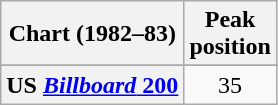<table class="wikitable sortable plainrowheaders" style="text-align:center">
<tr>
<th scope="col">Chart (1982–83)</th>
<th scope="col">Peak<br>position</th>
</tr>
<tr>
</tr>
<tr>
</tr>
<tr>
</tr>
<tr>
</tr>
<tr>
<th scope="row">US <a href='#'><em>Billboard</em> 200</a></th>
<td>35</td>
</tr>
</table>
